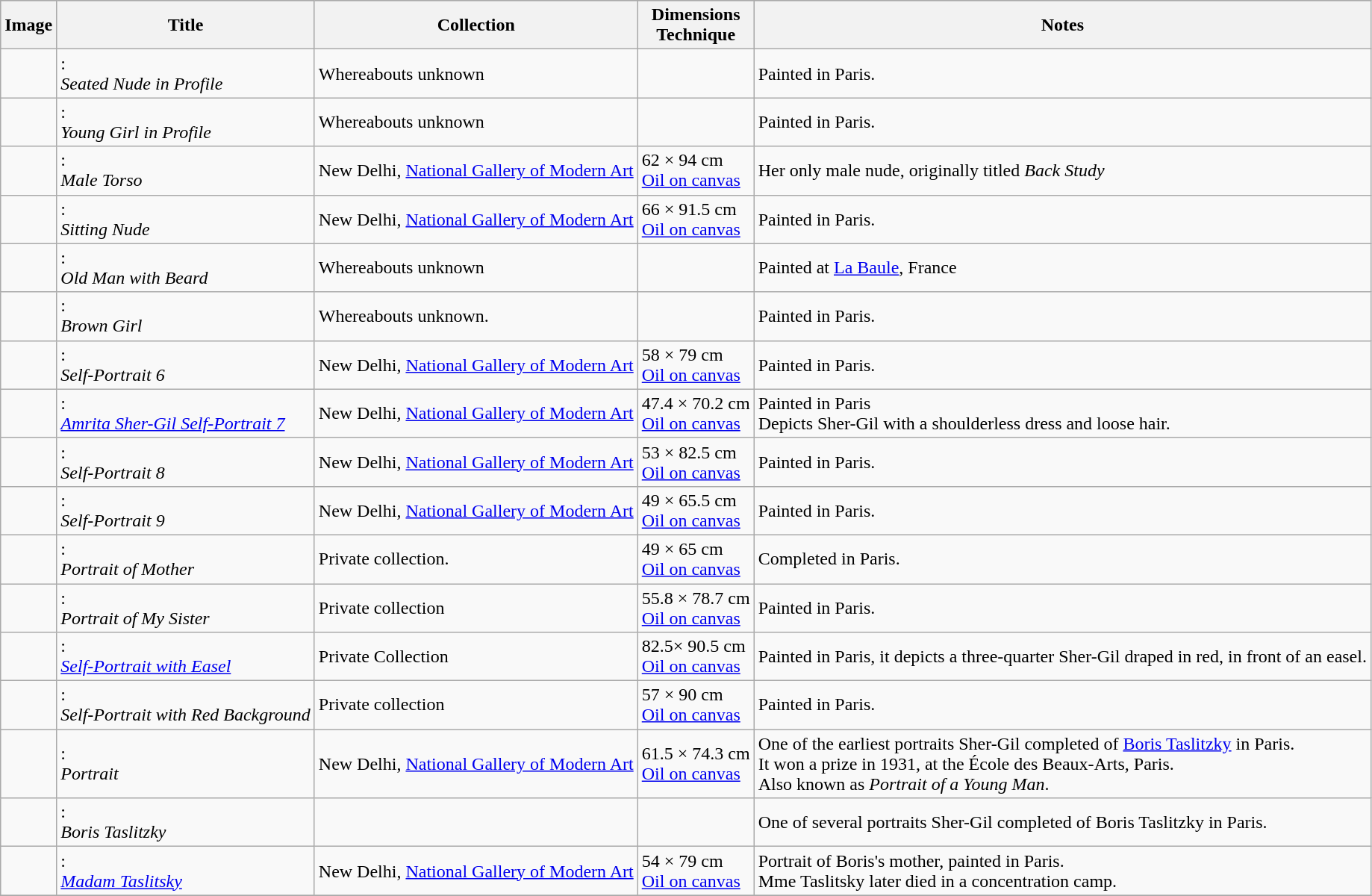<table class="wikitable plainrowheaders sortable">
<tr style="background:#ccc; text-align:center;">
<th scope="col" class="unsortable">Image</th>
<th scope="col">Title</th>
<th scope="col">Collection</th>
<th scope="col">Dimensions<br>Technique</th>
<th scope="col" class="unsortable">Notes </th>
</tr>
<tr>
<td></td>
<td>:<br><em>Seated Nude in Profile</em></td>
<td>Whereabouts unknown</td>
<td></td>
<td>Painted in Paris.</td>
</tr>
<tr>
<td></td>
<td>:<br><em>Young Girl in Profile</em></td>
<td>Whereabouts unknown</td>
<td></td>
<td>Painted in Paris.</td>
</tr>
<tr>
<td></td>
<td>:<br><em>Male Torso</em></td>
<td>New Delhi, <a href='#'>National Gallery of Modern Art</a></td>
<td>62 × 94 cm<br><a href='#'>Oil on canvas</a></td>
<td>Her only male nude, originally titled <em>Back Study</em></td>
</tr>
<tr>
<td></td>
<td>:<br><em>Sitting Nude</em></td>
<td>New Delhi, <a href='#'>National Gallery of Modern Art</a></td>
<td>66 × 91.5 cm<br><a href='#'>Oil on canvas</a></td>
<td>Painted in Paris.</td>
</tr>
<tr>
<td></td>
<td>:<br><em>Old Man with Beard</em></td>
<td>Whereabouts unknown</td>
<td></td>
<td>Painted at <a href='#'>La Baule</a>, France</td>
</tr>
<tr>
<td></td>
<td>:<br><em>Brown Girl</em></td>
<td>Whereabouts unknown.</td>
<td></td>
<td>Painted in Paris.</td>
</tr>
<tr>
<td></td>
<td>:<br><em>Self-Portrait 6</em></td>
<td>New Delhi, <a href='#'>National Gallery of Modern Art</a></td>
<td>58 × 79 cm<br><a href='#'>Oil on canvas</a></td>
<td>Painted in Paris.</td>
</tr>
<tr>
<td></td>
<td>:<br><em><a href='#'>Amrita Sher-Gil Self-Portrait 7</a></em></td>
<td>New Delhi, <a href='#'>National Gallery of Modern Art</a></td>
<td>47.4 × 70.2 cm<br><a href='#'>Oil on canvas</a></td>
<td>Painted in Paris<br>Depicts Sher-Gil with a shoulderless dress and loose hair.</td>
</tr>
<tr>
<td></td>
<td>:<br><em>Self-Portrait 8</em></td>
<td>New Delhi, <a href='#'>National Gallery of Modern Art</a></td>
<td>53 × 82.5 cm<br><a href='#'>Oil on canvas</a></td>
<td>Painted in Paris.</td>
</tr>
<tr>
<td></td>
<td>:<br><em>Self-Portrait 9</em></td>
<td>New Delhi, <a href='#'>National Gallery of Modern Art</a></td>
<td>49 × 65.5 cm<br><a href='#'>Oil on canvas</a></td>
<td>Painted in Paris.</td>
</tr>
<tr>
<td></td>
<td>:<br><em>Portrait of Mother</em></td>
<td>Private collection.</td>
<td>49 × 65 cm<br><a href='#'>Oil on canvas</a></td>
<td>Completed in Paris.</td>
</tr>
<tr>
<td></td>
<td>:<br><em>Portrait of My Sister</em></td>
<td>Private collection</td>
<td>55.8 × 78.7 cm<br><a href='#'>Oil on canvas</a></td>
<td>Painted in Paris.</td>
</tr>
<tr>
<td></td>
<td>:<br><em><a href='#'>Self-Portrait with Easel</a></em></td>
<td>Private Collection</td>
<td>82.5× 90.5 cm<br><a href='#'>Oil on canvas</a></td>
<td>Painted in Paris, it depicts a three-quarter Sher-Gil draped in red, in front of an easel.</td>
</tr>
<tr>
<td></td>
<td>:<br><em>Self-Portrait with Red Background</em></td>
<td>Private collection</td>
<td>57 × 90 cm<br><a href='#'>Oil on canvas</a></td>
<td>Painted in Paris.</td>
</tr>
<tr>
<td></td>
<td>:<br><em>Portrait</em></td>
<td>New Delhi, <a href='#'>National Gallery of Modern Art</a></td>
<td>61.5 × 74.3 cm<br><a href='#'>Oil on canvas</a></td>
<td>One of the earliest portraits Sher-Gil completed of <a href='#'>Boris Taslitzky</a> in Paris.<br>It won a prize in 1931, at the École des Beaux-Arts, Paris.<br>Also known as <em>Portrait of a Young Man</em>.</td>
</tr>
<tr>
<td></td>
<td>:<br><em>Boris Taslitzky</em></td>
<td></td>
<td></td>
<td>One of several portraits Sher-Gil completed of Boris Taslitzky in Paris.</td>
</tr>
<tr>
<td></td>
<td>:<br><em><a href='#'>Madam Taslitsky</a></em></td>
<td>New Delhi, <a href='#'>National Gallery of Modern Art</a></td>
<td>54 × 79 cm<br><a href='#'>Oil on canvas</a></td>
<td>Portrait of Boris's mother, painted in Paris.<br>Mme Taslitsky later died in a concentration camp.</td>
</tr>
<tr>
</tr>
</table>
